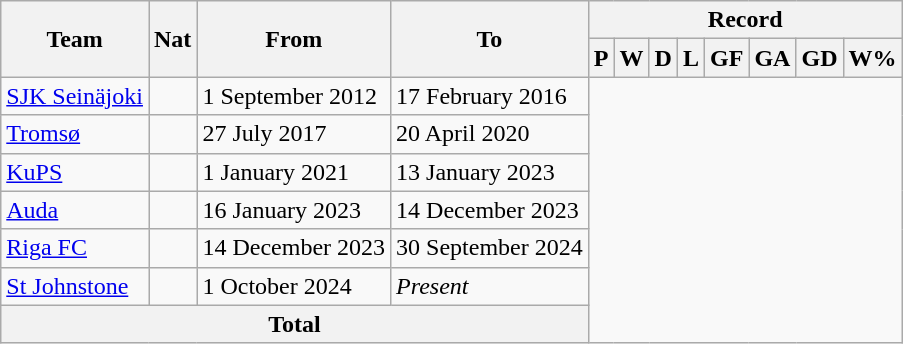<table class="wikitable">
<tr>
<th rowspan="2">Team</th>
<th rowspan="2">Nat</th>
<th rowspan="2">From</th>
<th rowspan="2">To</th>
<th colspan="8">Record</th>
</tr>
<tr>
<th>P</th>
<th>W</th>
<th>D</th>
<th>L</th>
<th>GF</th>
<th>GA</th>
<th>GD</th>
<th>W%</th>
</tr>
<tr>
<td><a href='#'>SJK Seinäjoki</a></td>
<td></td>
<td>1 September 2012</td>
<td>17 February 2016<br></td>
</tr>
<tr>
<td><a href='#'>Tromsø</a></td>
<td></td>
<td>27 July 2017</td>
<td>20 April 2020<br></td>
</tr>
<tr>
<td><a href='#'>KuPS</a></td>
<td></td>
<td>1 January 2021</td>
<td>13 January 2023<br></td>
</tr>
<tr>
<td><a href='#'>Auda</a></td>
<td></td>
<td>16 January 2023</td>
<td>14 December 2023<br></td>
</tr>
<tr>
<td><a href='#'>Riga FC</a></td>
<td></td>
<td>14 December 2023</td>
<td>30 September 2024<br></td>
</tr>
<tr>
<td><a href='#'>St Johnstone</a></td>
<td></td>
<td>1 October 2024</td>
<td><em>Present</em><br></td>
</tr>
<tr>
<th colspan="4">Total<br></th>
</tr>
</table>
